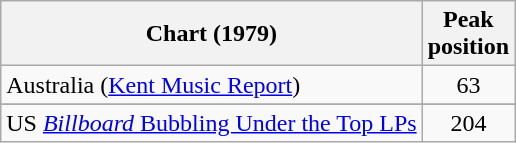<table class="wikitable sortable" style=margin-right:1em;margin-bottom:0;>
<tr>
<th scope="col">Chart (1979)</th>
<th scope="col">Peak<br>position</th>
</tr>
<tr>
<td>Australia (<a href='#'>Kent Music Report</a>)</td>
<td style="text-align:center;">63</td>
</tr>
<tr>
</tr>
<tr>
</tr>
<tr>
<td>US <a href='#'><em>Billboard</em> Bubbling Under the Top LPs</a></td>
<td style="text-align:center;">204</td>
</tr>
</table>
